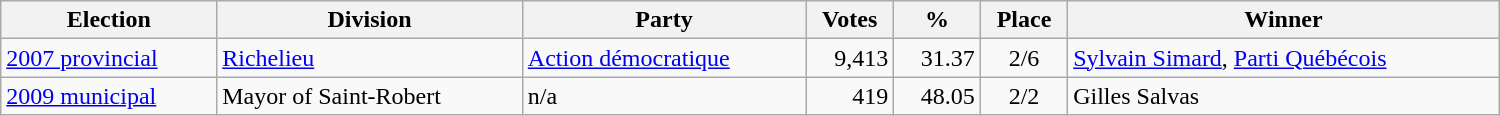<table class="wikitable" width="1000">
<tr>
<th align="left">Election</th>
<th align="left">Division</th>
<th align="left">Party</th>
<th align="right">Votes</th>
<th align="right">%</th>
<th align="center">Place</th>
<th align="center">Winner</th>
</tr>
<tr>
<td align="left"><a href='#'>2007 provincial</a></td>
<td align="left"><a href='#'>Richelieu</a></td>
<td align="left"><a href='#'>Action démocratique</a></td>
<td align="right">9,413</td>
<td align="right">31.37</td>
<td align="center">2/6</td>
<td align="left"><a href='#'>Sylvain Simard</a>, <a href='#'>Parti Québécois</a></td>
</tr>
<tr>
<td align="left"><a href='#'>2009 municipal</a></td>
<td align="left">Mayor of Saint-Robert</td>
<td align="left">n/a</td>
<td align="right">419</td>
<td align="right">48.05</td>
<td align="center">2/2</td>
<td align="left">Gilles Salvas</td>
</tr>
</table>
